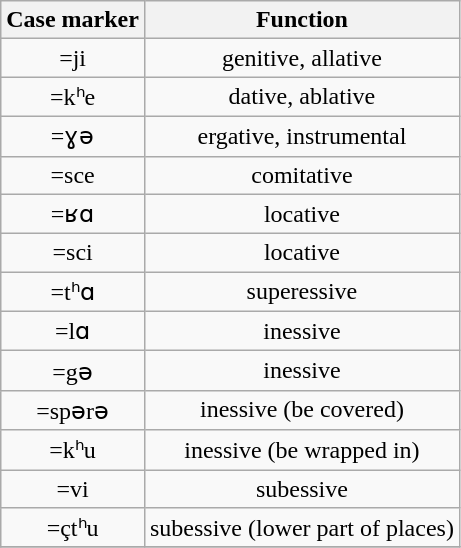<table class="wikitable" style="text-align: center">
<tr>
<th>Case marker</th>
<th>Function</th>
</tr>
<tr>
<td>=ji</td>
<td>genitive, allative</td>
</tr>
<tr>
<td>=kʰe</td>
<td>dative, ablative</td>
</tr>
<tr>
<td>=ɣə</td>
<td>ergative, instrumental</td>
</tr>
<tr>
<td>=sce</td>
<td>comitative</td>
</tr>
<tr>
<td>=ʁɑ</td>
<td>locative</td>
</tr>
<tr>
<td>=sci</td>
<td>locative</td>
</tr>
<tr>
<td>=tʰɑ</td>
<td>superessive</td>
</tr>
<tr>
<td>=lɑ</td>
<td>inessive</td>
</tr>
<tr>
<td>=gə</td>
<td>inessive</td>
</tr>
<tr>
<td>=spərə</td>
<td>inessive (be covered)</td>
</tr>
<tr>
<td>=kʰu</td>
<td>inessive (be wrapped in)</td>
</tr>
<tr>
<td>=vi</td>
<td>subessive</td>
</tr>
<tr>
<td>=çtʰu</td>
<td>subessive (lower part of places)</td>
</tr>
<tr>
</tr>
</table>
